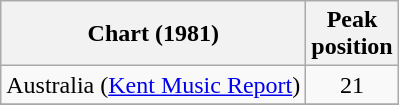<table class="wikitable sortable">
<tr>
<th>Chart (1981)</th>
<th>Peak<br>position</th>
</tr>
<tr>
<td>Australia (<a href='#'>Kent Music Report</a>)</td>
<td align="center">21</td>
</tr>
<tr>
</tr>
</table>
